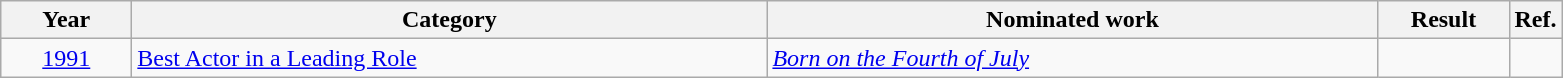<table class=wikitable>
<tr>
<th scope="col" style="width:5em;">Year</th>
<th scope="col" style="width:26em;">Category</th>
<th scope="col" style="width:25em;">Nominated work</th>
<th scope="col" style="width:5em;">Result</th>
<th>Ref.</th>
</tr>
<tr>
<td style="text-align:center;"><a href='#'>1991</a></td>
<td><a href='#'>Best Actor in a Leading Role</a></td>
<td><em><a href='#'>Born on the Fourth of July</a></em></td>
<td></td>
<td style="text-align:center;"></td>
</tr>
</table>
